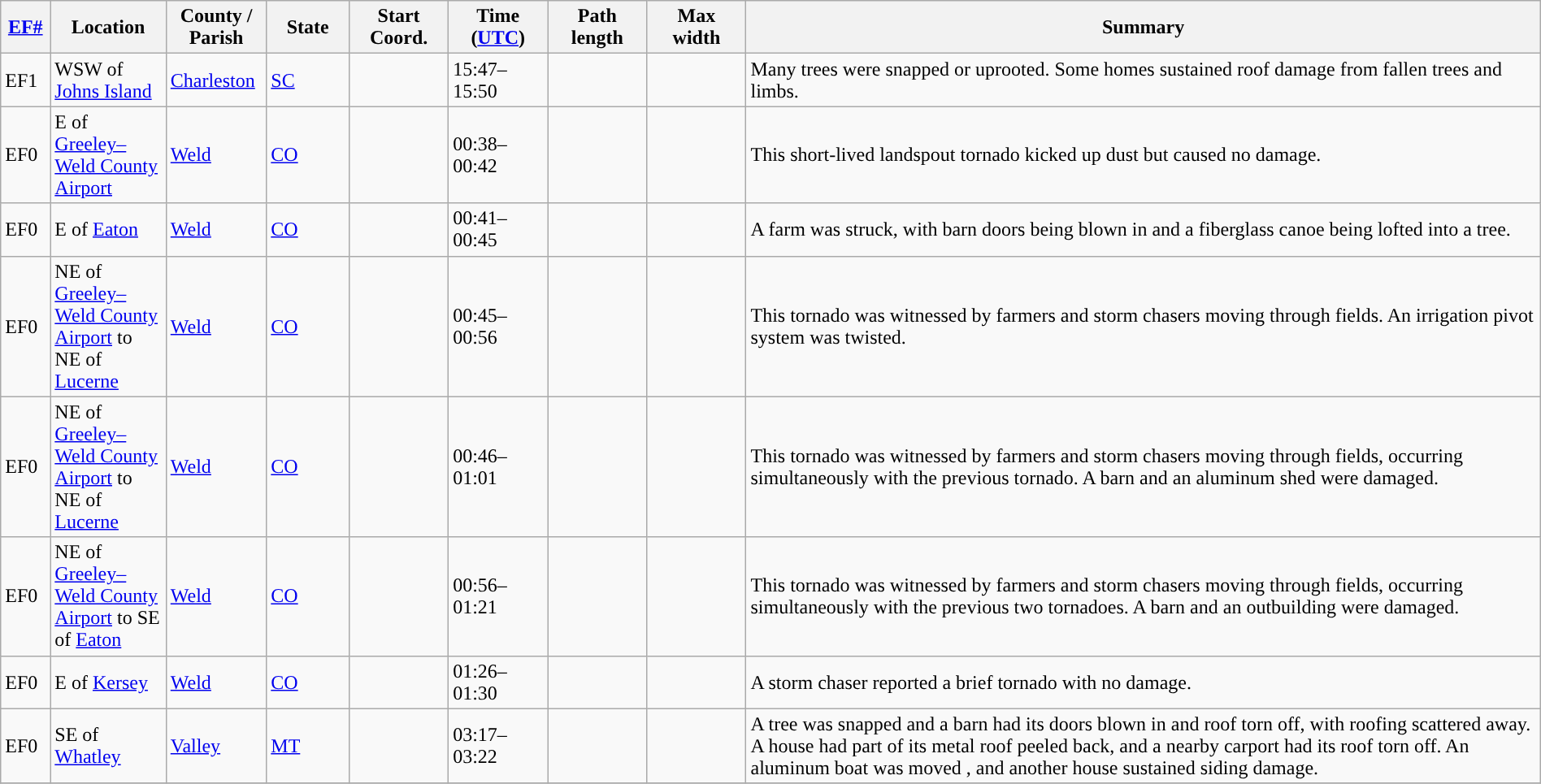<table class="wikitable sortable" style="width:100%;">
<tr>
<th scope="col"  style="width:3%; text-align:center;"><a href='#'>EF#</a></th>
<th scope="col"  style="width:7%; text-align:center;" class="unsortable">Location</th>
<th scope="col"  style="width:6%; text-align:center;" class="unsortable">County / Parish</th>
<th scope="col"  style="width:5%; text-align:center;">State</th>
<th scope="col"  style="width:6%; text-align:center;">Start Coord.</th>
<th scope="col"  style="width:6%; text-align:center;">Time (<a href='#'>UTC</a>)</th>
<th scope="col"  style="width:6%; text-align:center;">Path length</th>
<th scope="col"  style="width:6%; text-align:center;">Max width</th>
<th scope="col" class="unsortable" style="width:48%; text-align:center;">Summary</th>
</tr>
<tr>
<td>EF1</td>
<td>WSW of <a href='#'>Johns Island</a></td>
<td><a href='#'>Charleston</a></td>
<td><a href='#'>SC</a></td>
<td></td>
<td>15:47–15:50</td>
<td></td>
<td></td>
<td>Many trees were snapped or uprooted. Some homes sustained roof damage from fallen trees and limbs.</td>
</tr>
<tr>
<td>EF0</td>
<td>E of <a href='#'>Greeley–Weld County Airport</a></td>
<td><a href='#'>Weld</a></td>
<td><a href='#'>CO</a></td>
<td></td>
<td>00:38–00:42</td>
<td></td>
<td></td>
<td>This short-lived landspout tornado kicked up dust but caused no damage.</td>
</tr>
<tr>
<td>EF0</td>
<td>E of <a href='#'>Eaton</a></td>
<td><a href='#'>Weld</a></td>
<td><a href='#'>CO</a></td>
<td></td>
<td>00:41–00:45</td>
<td></td>
<td></td>
<td>A farm was struck, with barn doors being blown in and a fiberglass canoe being lofted into a tree.</td>
</tr>
<tr>
<td>EF0</td>
<td>NE of <a href='#'>Greeley–Weld County Airport</a> to NE of <a href='#'>Lucerne</a></td>
<td><a href='#'>Weld</a></td>
<td><a href='#'>CO</a></td>
<td></td>
<td>00:45–00:56</td>
<td></td>
<td></td>
<td>This tornado was witnessed by farmers and storm chasers moving through fields. An irrigation pivot system was twisted.</td>
</tr>
<tr>
<td>EF0</td>
<td>NE of <a href='#'>Greeley–Weld County Airport</a> to NE of <a href='#'>Lucerne</a></td>
<td><a href='#'>Weld</a></td>
<td><a href='#'>CO</a></td>
<td></td>
<td>00:46–01:01</td>
<td></td>
<td></td>
<td>This tornado was witnessed by farmers and storm chasers moving through fields, occurring simultaneously with the previous tornado. A barn and an aluminum shed were damaged.</td>
</tr>
<tr>
<td>EF0</td>
<td>NE of <a href='#'>Greeley–Weld County Airport</a> to SE of <a href='#'>Eaton</a></td>
<td><a href='#'>Weld</a></td>
<td><a href='#'>CO</a></td>
<td></td>
<td>00:56–01:21</td>
<td></td>
<td></td>
<td>This tornado was witnessed by farmers and storm chasers moving through fields, occurring simultaneously with the previous two tornadoes. A barn and an outbuilding were damaged.</td>
</tr>
<tr>
<td>EF0</td>
<td>E of <a href='#'>Kersey</a></td>
<td><a href='#'>Weld</a></td>
<td><a href='#'>CO</a></td>
<td></td>
<td>01:26–01:30</td>
<td></td>
<td></td>
<td>A storm chaser reported a brief tornado with no damage.</td>
</tr>
<tr>
<td>EF0</td>
<td>SE of <a href='#'>Whatley</a></td>
<td><a href='#'>Valley</a></td>
<td><a href='#'>MT</a></td>
<td></td>
<td>03:17–03:22</td>
<td></td>
<td></td>
<td>A tree was snapped and a barn had its doors blown in and roof torn off, with roofing scattered  away. A house had part of its metal roof peeled back, and a nearby carport had its roof torn off. An aluminum boat was moved , and another house sustained siding damage.</td>
</tr>
<tr>
</tr>
</table>
